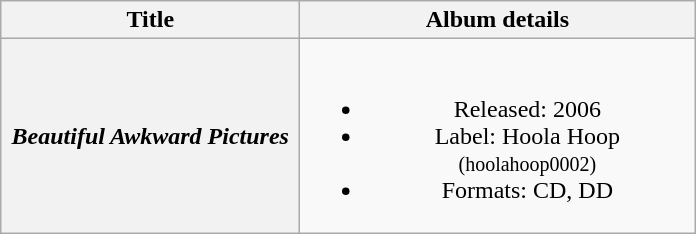<table class="wikitable plainrowheaders" style="text-align:center;" border="1">
<tr>
<th scope="col" style="width:12em;">Title</th>
<th scope="col" style="width:16em;">Album details</th>
</tr>
<tr>
<th scope="row"><em>Beautiful Awkward Pictures</em></th>
<td><br><ul><li>Released: 2006</li><li>Label: Hoola Hoop <small>(hoolahoop0002)</small></li><li>Formats: CD, DD</li></ul></td>
</tr>
</table>
